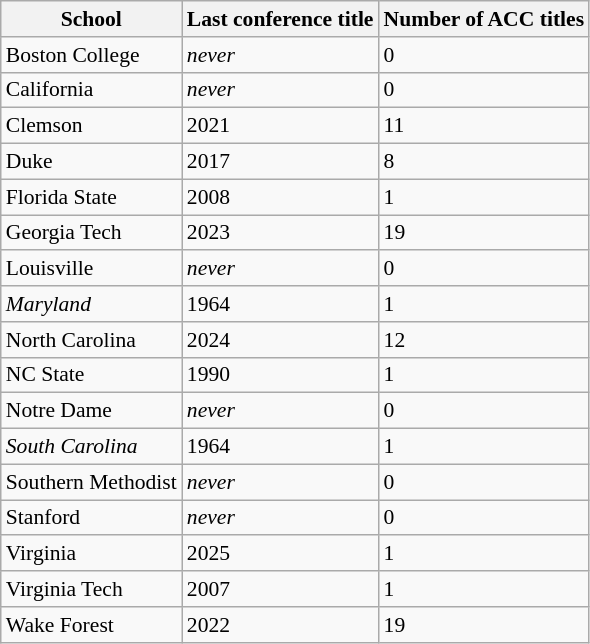<table class="wikitable sortable" style="font-size:90%" align="center">
<tr>
<th>School</th>
<th>Last conference title</th>
<th>Number of ACC titles</th>
</tr>
<tr>
<td>Boston College</td>
<td><em>never</em></td>
<td>0</td>
</tr>
<tr>
<td>California</td>
<td><em>never</em></td>
<td>0</td>
</tr>
<tr>
<td>Clemson</td>
<td>2021</td>
<td>11</td>
</tr>
<tr>
<td>Duke</td>
<td>2017</td>
<td>8</td>
</tr>
<tr>
<td>Florida State</td>
<td>2008</td>
<td>1</td>
</tr>
<tr>
<td>Georgia Tech</td>
<td>2023</td>
<td>19</td>
</tr>
<tr>
<td>Louisville</td>
<td><em>never</em></td>
<td>0</td>
</tr>
<tr>
<td><em>Maryland</em></td>
<td>1964</td>
<td>1</td>
</tr>
<tr>
<td>North Carolina</td>
<td>2024</td>
<td>12</td>
</tr>
<tr>
<td>NC State</td>
<td>1990</td>
<td>1</td>
</tr>
<tr>
<td>Notre Dame</td>
<td><em>never</em></td>
<td>0</td>
</tr>
<tr>
<td><em>South Carolina</em></td>
<td>1964</td>
<td>1</td>
</tr>
<tr>
<td>Southern Methodist</td>
<td><em>never</em></td>
<td>0</td>
</tr>
<tr>
<td>Stanford</td>
<td><em>never</em></td>
<td>0</td>
</tr>
<tr>
<td>Virginia</td>
<td>2025</td>
<td>1</td>
</tr>
<tr>
<td>Virginia Tech</td>
<td>2007</td>
<td>1</td>
</tr>
<tr>
<td>Wake Forest</td>
<td>2022</td>
<td>19</td>
</tr>
</table>
